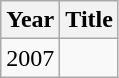<table class="wikitable">
<tr>
<th>Year</th>
<th>Title</th>
</tr>
<tr>
<td>2007</td>
<td></td>
</tr>
</table>
